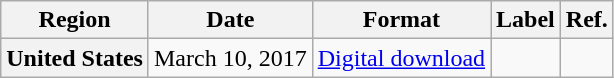<table class="wikitable plainrowheaders">
<tr>
<th scope="col">Region</th>
<th scope="col">Date</th>
<th scope="col">Format</th>
<th scope="col">Label</th>
<th scope="col">Ref.</th>
</tr>
<tr>
<th scope="row">United States</th>
<td>March 10, 2017</td>
<td><a href='#'>Digital download</a></td>
<td></td>
<td><br></td>
</tr>
</table>
